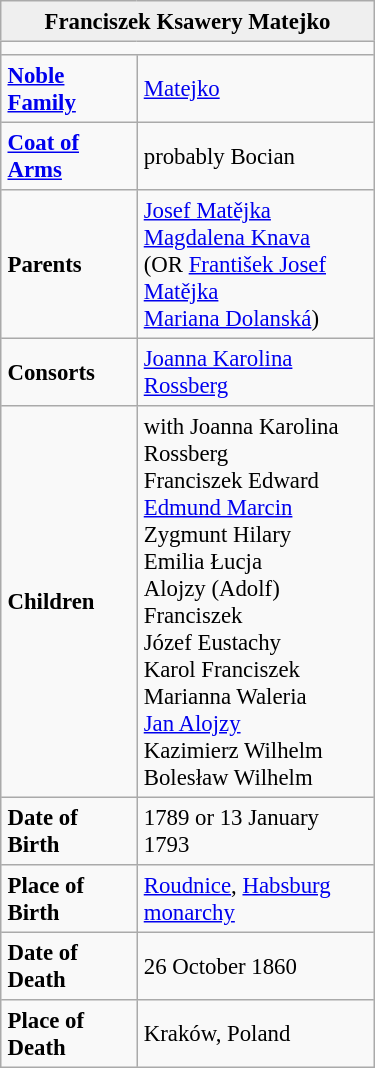<table border=1 align=right cellpadding=4 cellspacing=0 width=250 style="margin: 0 0 1em 1em; background: #f9f9f9; border: 1px #aaa solid; border-collapse: collapse; font-size: 95%;">
<tr>
<td colspan="2" style="background:#efefef; text-align:center; border-bottom:1px #aaa solid;"><strong>Franciszek Ksawery Matejko</strong></td>
</tr>
<tr>
<td colspan=2></td>
</tr>
<tr>
<td><strong><a href='#'>Noble Family</a></strong></td>
<td><a href='#'>Matejko</a></td>
</tr>
<tr>
<td><strong><a href='#'>Coat of Arms</a></strong></td>
<td>probably Bocian</td>
</tr>
<tr>
<td><strong>Parents</strong></td>
<td><a href='#'>Josef Matějka</a><br><a href='#'>Magdalena Knava</a><br>(OR <a href='#'>František Josef Matějka</a><br><a href='#'>Mariana Dolanská</a>)</td>
</tr>
<tr>
<td><strong>Consorts</strong></td>
<td><a href='#'>Joanna Karolina Rossberg</a></td>
</tr>
<tr>
<td><strong>Children</strong></td>
<td>with Joanna Karolina Rossberg<br>Franciszek Edward<br><a href='#'>Edmund Marcin</a><br>Zygmunt Hilary<br>Emilia Łucja<br>Alojzy (Adolf) Franciszek<br>Józef Eustachy<br>Karol Franciszek<br>Marianna Waleria<br><a href='#'>Jan Alojzy</a><br>Kazimierz Wilhelm<br>Bolesław Wilhelm</td>
</tr>
<tr>
<td><strong>Date of Birth</strong></td>
<td>1789 or 13 January 1793</td>
</tr>
<tr>
<td><strong>Place of Birth</strong></td>
<td><a href='#'>Roudnice</a>, <a href='#'>Habsburg monarchy</a></td>
</tr>
<tr>
<td><strong>Date of Death</strong></td>
<td>26 October 1860</td>
</tr>
<tr>
<td><strong>Place of Death</strong></td>
<td>Kraków, Poland</td>
</tr>
</table>
